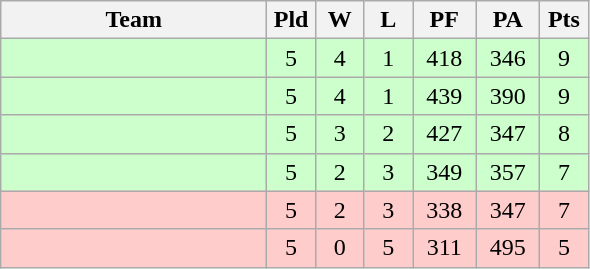<table class="wikitable" style="text-align:center;">
<tr>
<th width=170>Team</th>
<th width=25>Pld</th>
<th width=25>W</th>
<th width=25>L</th>
<th width=35>PF</th>
<th width=35>PA</th>
<th width=25>Pts</th>
</tr>
<tr bgcolor=#ccffcc>
<td align="left"></td>
<td>5</td>
<td>4</td>
<td>1</td>
<td>418</td>
<td>346</td>
<td>9</td>
</tr>
<tr bgcolor=#ccffcc>
<td align="left"></td>
<td>5</td>
<td>4</td>
<td>1</td>
<td>439</td>
<td>390</td>
<td>9</td>
</tr>
<tr bgcolor=#ccffcc>
<td align="left"></td>
<td>5</td>
<td>3</td>
<td>2</td>
<td>427</td>
<td>347</td>
<td>8</td>
</tr>
<tr bgcolor=#ccffcc>
<td align="left"></td>
<td>5</td>
<td>2</td>
<td>3</td>
<td>349</td>
<td>357</td>
<td>7</td>
</tr>
<tr bgcolor=#ffcccc>
<td align="left"></td>
<td>5</td>
<td>2</td>
<td>3</td>
<td>338</td>
<td>347</td>
<td>7</td>
</tr>
<tr bgcolor=#ffcccc>
<td align="left"></td>
<td>5</td>
<td>0</td>
<td>5</td>
<td>311</td>
<td>495</td>
<td>5</td>
</tr>
</table>
